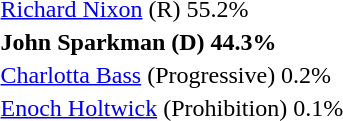<table>
<tr>
<td><a href='#'>Richard Nixon</a> (R) 55.2%</td>
</tr>
<tr>
<td><strong>John Sparkman (D) 44.3%</strong></td>
</tr>
<tr>
<td><a href='#'>Charlotta Bass</a> (Progressive) 0.2%</td>
</tr>
<tr>
<td><a href='#'>Enoch Holtwick</a> (Prohibition) 0.1%</td>
</tr>
</table>
